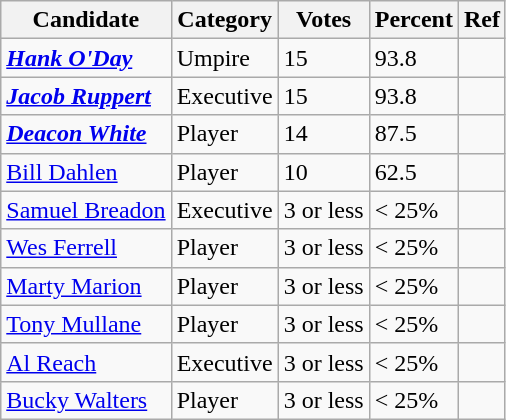<table class="wikitable">
<tr>
<th>Candidate</th>
<th>Category</th>
<th>Votes</th>
<th>Percent</th>
<th>Ref</th>
</tr>
<tr>
<td><strong><em><a href='#'>Hank O'Day</a></em></strong></td>
<td>Umpire</td>
<td>15</td>
<td>93.8</td>
<td></td>
</tr>
<tr>
<td><strong><em><a href='#'>Jacob Ruppert</a></em></strong></td>
<td>Executive</td>
<td>15</td>
<td>93.8</td>
<td></td>
</tr>
<tr>
<td><strong><em><a href='#'>Deacon White</a></em></strong></td>
<td>Player</td>
<td>14</td>
<td>87.5</td>
<td></td>
</tr>
<tr>
<td><a href='#'>Bill Dahlen</a></td>
<td>Player</td>
<td>10</td>
<td>62.5</td>
<td></td>
</tr>
<tr>
<td><a href='#'>Samuel Breadon</a></td>
<td>Executive</td>
<td>3 or less</td>
<td>< 25%</td>
<td></td>
</tr>
<tr>
<td><a href='#'>Wes Ferrell</a></td>
<td>Player</td>
<td>3 or less</td>
<td>< 25%</td>
<td></td>
</tr>
<tr>
<td><a href='#'>Marty Marion</a></td>
<td>Player</td>
<td>3 or less</td>
<td>< 25%</td>
<td></td>
</tr>
<tr>
<td><a href='#'>Tony Mullane</a></td>
<td>Player</td>
<td>3 or less</td>
<td>< 25%</td>
<td></td>
</tr>
<tr>
<td><a href='#'>Al Reach</a></td>
<td>Executive</td>
<td>3 or less</td>
<td>< 25%</td>
<td></td>
</tr>
<tr>
<td><a href='#'>Bucky Walters</a></td>
<td>Player</td>
<td>3 or less</td>
<td>< 25%</td>
<td></td>
</tr>
</table>
